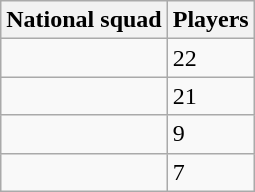<table class="wikitable sortable">
<tr>
<th>National squad</th>
<th>Players</th>
</tr>
<tr>
<td></td>
<td>22</td>
</tr>
<tr>
<td></td>
<td>21</td>
</tr>
<tr>
<td></td>
<td>9</td>
</tr>
<tr>
<td></td>
<td>7</td>
</tr>
</table>
